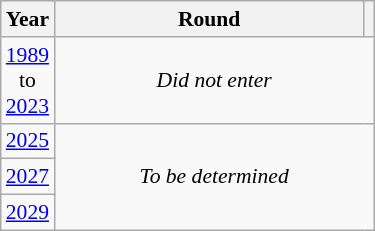<table class="wikitable" style="text-align: center; font-size:90%">
<tr>
<th>Year</th>
<th style="width:200px">Round</th>
<th></th>
</tr>
<tr>
<td><a href='#'>1989</a><br>to<br><a href='#'>2023</a></td>
<td colspan="2"><em>Did not enter</em></td>
</tr>
<tr>
<td><a href='#'>2025</a></td>
<td colspan="2" rowspan="3"><em>To be determined</em></td>
</tr>
<tr>
<td><a href='#'>2027</a></td>
</tr>
<tr>
<td><a href='#'>2029</a></td>
</tr>
</table>
